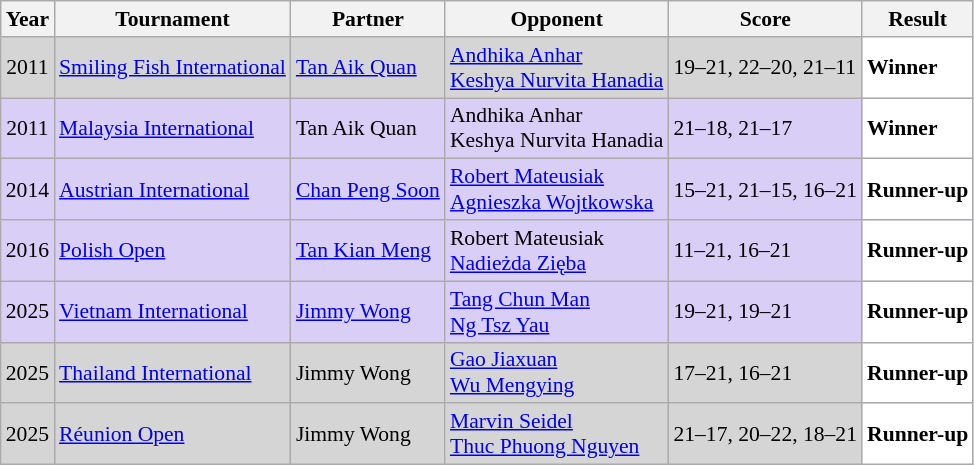<table class="sortable wikitable" style="font-size: 90%;">
<tr>
<th>Year</th>
<th>Tournament</th>
<th>Partner</th>
<th>Opponent</th>
<th>Score</th>
<th>Result</th>
</tr>
<tr style="background:#D5D5D5">
<td align="center">2011</td>
<td align="left"><a href='#'>Smiling Fish International</a></td>
<td align="left"> <a href='#'>Tan Aik Quan</a></td>
<td align="left"> <a href='#'>Andhika Anhar</a><br> <a href='#'>Keshya Nurvita Hanadia</a></td>
<td align="left">19–21, 22–20, 21–11</td>
<td style="text-align:left; background:white"> <strong>Winner</strong></td>
</tr>
<tr style="background:#D8CEF6">
<td align="center">2011</td>
<td align="left"><a href='#'>Malaysia International</a></td>
<td align="left"> Tan Aik Quan</td>
<td align="left"> Andhika Anhar<br> Keshya Nurvita Hanadia</td>
<td align="left">21–18, 21–17</td>
<td style="text-align:left; background:white"> <strong>Winner</strong></td>
</tr>
<tr style="background:#D8CEF6">
<td align="center">2014</td>
<td align="left"><a href='#'>Austrian International</a></td>
<td align="left"> <a href='#'>Chan Peng Soon</a></td>
<td align="left"> <a href='#'>Robert Mateusiak</a><br> <a href='#'>Agnieszka Wojtkowska</a></td>
<td align="left">15–21, 21–15, 16–21</td>
<td style="text-align:left; background:white"> <strong>Runner-up</strong></td>
</tr>
<tr style="background:#D8CEF6">
<td align="center">2016</td>
<td align="left"><a href='#'>Polish Open</a></td>
<td align="left"> <a href='#'>Tan Kian Meng</a></td>
<td align="left"> Robert Mateusiak<br> <a href='#'>Nadieżda Zięba</a></td>
<td align="left">11–21, 16–21</td>
<td style="text-align:left; background:white"> <strong>Runner-up</strong></td>
</tr>
<tr style="background:#D8CEF6">
<td align="center">2025</td>
<td align="left"><a href='#'>Vietnam International</a></td>
<td align="left"> <a href='#'>Jimmy Wong</a></td>
<td align="left"> <a href='#'>Tang Chun Man</a><br> <a href='#'>Ng Tsz Yau</a></td>
<td align="left">19–21, 19–21</td>
<td style="text-align:left; background:white"> <strong>Runner-up</strong></td>
</tr>
<tr style="background:#D5D5D5">
<td align="center">2025</td>
<td align="left"><a href='#'>Thailand International</a></td>
<td align="left"> Jimmy Wong</td>
<td align="left"> <a href='#'>Gao Jiaxuan</a><br> <a href='#'>Wu Mengying</a></td>
<td align="left">17–21, 16–21</td>
<td style="text-align:left; background:white"> <strong>Runner-up</strong></td>
</tr>
<tr style="background:#D5D5D5">
<td align="center">2025</td>
<td align="left"><a href='#'>Réunion Open</a></td>
<td align="left"> Jimmy Wong</td>
<td align="left"> <a href='#'>Marvin Seidel</a><br> <a href='#'>Thuc Phuong Nguyen</a></td>
<td align="left">21–17, 20–22, 18–21</td>
<td style="text-align:left; background:white"> <strong>Runner-up</strong></td>
</tr>
</table>
